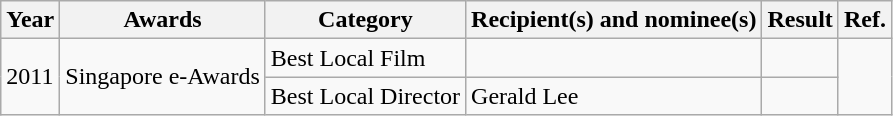<table class="wikitable sortable">
<tr>
<th>Year</th>
<th>Awards</th>
<th>Category</th>
<th>Recipient(s) and nominee(s)</th>
<th>Result</th>
<th class="unsortable">Ref.</th>
</tr>
<tr>
<td rowspan="2">2011</td>
<td rowspan="2">Singapore e-Awards</td>
<td>Best Local Film</td>
<td></td>
<td></td>
<td rowspan=2></td>
</tr>
<tr>
<td>Best Local Director</td>
<td>Gerald Lee</td>
<td></td>
</tr>
</table>
